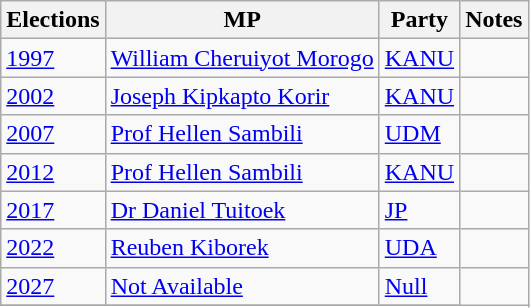<table class="wikitable">
<tr>
<th>Elections</th>
<th>MP </th>
<th>Party</th>
<th>Notes</th>
</tr>
<tr>
<td><a href='#'>1997</a></td>
<td><a href='#'>William Cheruiyot Morogo</a></td>
<td><a href='#'>KANU</a></td>
<td></td>
</tr>
<tr>
<td><a href='#'>2002</a></td>
<td><a href='#'>Joseph Kipkapto Korir</a></td>
<td><a href='#'>KANU</a></td>
<td></td>
</tr>
<tr>
<td><a href='#'>2007</a></td>
<td><a href='#'>Prof Hellen Sambili</a></td>
<td><a href='#'>UDM</a></td>
<td></td>
</tr>
<tr>
<td><a href='#'>2012</a></td>
<td><a href='#'>Prof Hellen Sambili</a></td>
<td><a href='#'>KANU</a></td>
<td></td>
</tr>
<tr>
<td><a href='#'>2017</a></td>
<td><a href='#'>Dr Daniel Tuitoek</a></td>
<td><a href='#'>JP</a></td>
<td></td>
</tr>
<tr>
<td><a href='#'>2022</a></td>
<td><a href='#'>Reuben Kiborek</a></td>
<td><a href='#'>UDA</a></td>
<td></td>
</tr>
<tr>
<td><a href='#'>2027</a></td>
<td><a href='#'>Not Available</a></td>
<td><a href='#'>Null</a></td>
</tr>
<tr>
</tr>
</table>
